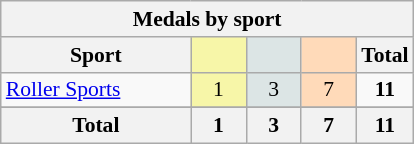<table class="wikitable" style="font-size:90%; text-align:center;">
<tr>
<th colspan=5>Medals by sport</th>
</tr>
<tr>
<th width=120>Sport</th>
<th scope="col" width=30 style="background:#F7F6A8;"></th>
<th scope="col" width=30 style="background:#DCE5E5;"></th>
<th scope="col" width=30 style="background:#FFDAB9;"></th>
<th width=30>Total</th>
</tr>
<tr>
<td align=left><a href='#'>Roller Sports</a></td>
<td style="background:#F7F6A8;">1</td>
<td style="background:#DCE5E5;">3</td>
<td style="background:#FFDAB9;">7</td>
<td><strong>11</strong></td>
</tr>
<tr>
</tr>
<tr class="sortbottom">
<th>Total</th>
<th>1</th>
<th>3</th>
<th>7</th>
<th>11</th>
</tr>
</table>
